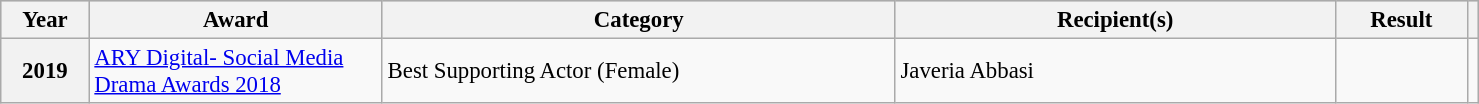<table class="wikitable" width="78%" style="font-size: 95%;">
<tr style="background:#ccc; text-align:center;">
<th scope="col" width="6%">Year</th>
<th scope="col" width="20%">Award</th>
<th scope="col" width="35%">Category</th>
<th scope="col" width="30%">Recipient(s)</th>
<th scope="col" width="10%">Result</th>
<th></th>
</tr>
<tr>
<th>2019</th>
<td><a href='#'>ARY Digital- Social Media Drama Awards 2018</a></td>
<td>Best Supporting Actor (Female)</td>
<td>Javeria Abbasi</td>
<td></td>
<td></td>
</tr>
</table>
